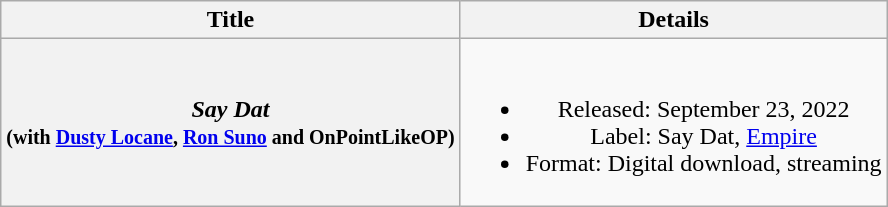<table class="wikitable plainrowheaders" style="text-align:center;">
<tr>
<th>Title</th>
<th>Details</th>
</tr>
<tr>
<th scope="row"><em>Say Dat</em><br><small>(with <a href='#'>Dusty Locane</a>, <a href='#'>Ron Suno</a> and OnPointLikeOP)</small></th>
<td><br><ul><li>Released: September 23, 2022</li><li>Label: Say Dat, <a href='#'>Empire</a></li><li>Format: Digital download, streaming</li></ul></td>
</tr>
</table>
